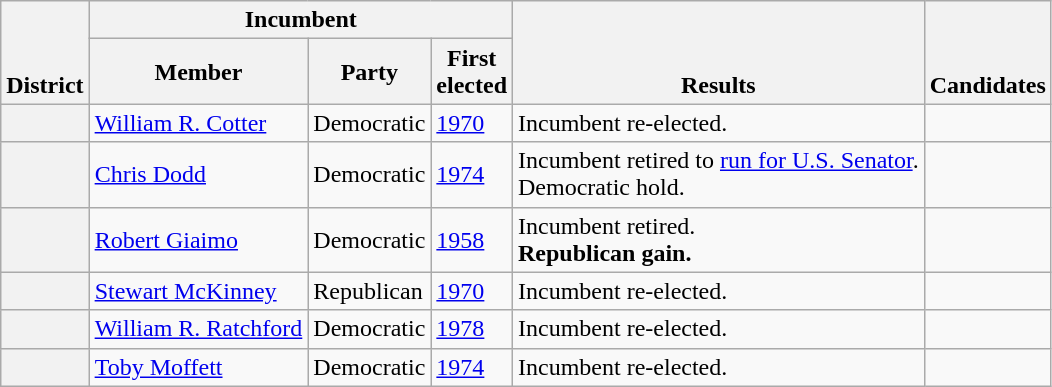<table class=wikitable>
<tr valign=bottom>
<th rowspan=2>District</th>
<th colspan=3>Incumbent</th>
<th rowspan=2>Results</th>
<th rowspan=2>Candidates</th>
</tr>
<tr>
<th>Member</th>
<th>Party</th>
<th>First<br>elected</th>
</tr>
<tr>
<th></th>
<td><a href='#'>William R. Cotter</a></td>
<td>Democratic</td>
<td><a href='#'>1970</a></td>
<td>Incumbent re-elected.</td>
<td nowrap></td>
</tr>
<tr>
<th></th>
<td><a href='#'>Chris Dodd</a></td>
<td>Democratic</td>
<td><a href='#'>1974</a></td>
<td>Incumbent retired to <a href='#'>run for U.S. Senator</a>.<br>Democratic hold.</td>
<td nowrap></td>
</tr>
<tr>
<th></th>
<td><a href='#'>Robert Giaimo</a></td>
<td>Democratic</td>
<td><a href='#'>1958</a></td>
<td>Incumbent retired.<br><strong>Republican gain.</strong></td>
<td nowrap></td>
</tr>
<tr>
<th></th>
<td><a href='#'>Stewart McKinney</a></td>
<td>Republican</td>
<td><a href='#'>1970</a></td>
<td>Incumbent re-elected.</td>
<td nowrap></td>
</tr>
<tr>
<th></th>
<td><a href='#'>William R. Ratchford</a></td>
<td>Democratic</td>
<td><a href='#'>1978</a></td>
<td>Incumbent re-elected.</td>
<td nowrap></td>
</tr>
<tr>
<th></th>
<td><a href='#'>Toby Moffett</a></td>
<td>Democratic</td>
<td><a href='#'>1974</a></td>
<td>Incumbent re-elected.</td>
<td nowrap></td>
</tr>
</table>
